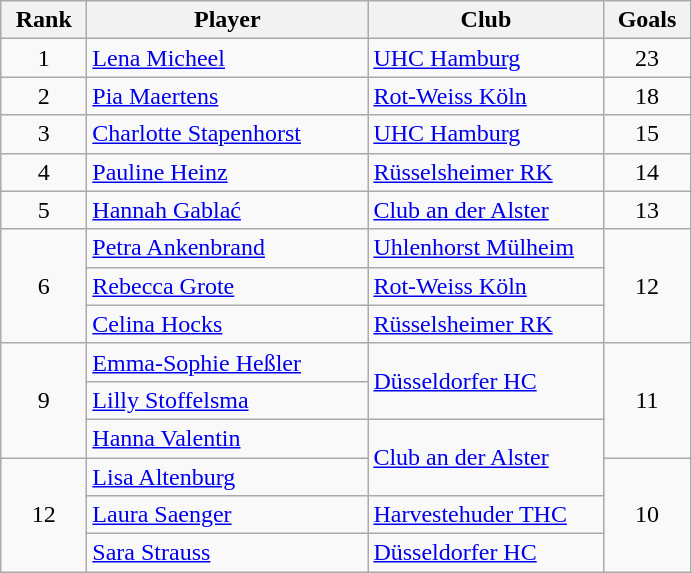<table class="wikitable" style="text-align:center">
<tr>
<th style="width: 50px;">Rank</th>
<th style="width: 180px;">Player</th>
<th style="width: 150px;">Club</th>
<th style="width: 50px;">Goals</th>
</tr>
<tr>
<td>1</td>
<td align=left> <a href='#'>Lena Micheel</a></td>
<td align=left><a href='#'>UHC Hamburg</a></td>
<td>23</td>
</tr>
<tr>
<td>2</td>
<td align=left> <a href='#'>Pia Maertens</a></td>
<td align=left><a href='#'>Rot-Weiss Köln</a></td>
<td>18</td>
</tr>
<tr>
<td>3</td>
<td align=left> <a href='#'>Charlotte Stapenhorst</a></td>
<td align=left><a href='#'>UHC Hamburg</a></td>
<td>15</td>
</tr>
<tr>
<td>4</td>
<td align=left> <a href='#'>Pauline Heinz</a></td>
<td align=left><a href='#'>Rüsselsheimer RK</a></td>
<td>14</td>
</tr>
<tr>
<td>5</td>
<td align=left> <a href='#'>Hannah Gablać</a></td>
<td align=left><a href='#'>Club an der Alster</a></td>
<td>13</td>
</tr>
<tr>
<td rowspan=3>6</td>
<td align=left> <a href='#'>Petra Ankenbrand</a></td>
<td align=left><a href='#'>Uhlenhorst Mülheim</a></td>
<td rowspan=3>12</td>
</tr>
<tr>
<td align=left> <a href='#'>Rebecca Grote</a></td>
<td align=left><a href='#'>Rot-Weiss Köln</a></td>
</tr>
<tr>
<td align=left> <a href='#'>Celina Hocks</a></td>
<td align=left><a href='#'>Rüsselsheimer RK</a></td>
</tr>
<tr>
<td rowspan=3>9</td>
<td align=left> <a href='#'>Emma-Sophie Heßler</a></td>
<td align=left rowspan=2><a href='#'>Düsseldorfer HC</a></td>
<td rowspan=3>11</td>
</tr>
<tr>
<td align=left> <a href='#'>Lilly Stoffelsma</a></td>
</tr>
<tr>
<td align=left> <a href='#'>Hanna Valentin</a></td>
<td align=left rowspan=2><a href='#'>Club an der Alster</a></td>
</tr>
<tr>
<td rowspan=3>12</td>
<td align=left> <a href='#'>Lisa Altenburg</a></td>
<td rowspan=3>10</td>
</tr>
<tr>
<td align=left> <a href='#'>Laura Saenger</a></td>
<td align=left><a href='#'>Harvestehuder THC</a></td>
</tr>
<tr>
<td align=left> <a href='#'>Sara Strauss</a></td>
<td align=left><a href='#'>Düsseldorfer HC</a></td>
</tr>
</table>
